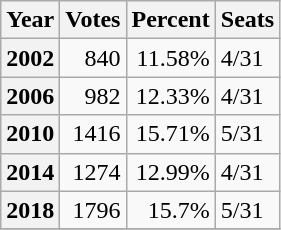<table class="wikitable">
<tr>
<th>Year</th>
<th>Votes</th>
<th>Percent</th>
<th>Seats</th>
</tr>
<tr>
<th>2002</th>
<td style="text-align: right;">840</td>
<td style="text-align: right;">11.58%</td>
<td>4/31</td>
</tr>
<tr>
<th>2006</th>
<td style="text-align: right;">982</td>
<td style="text-align: right;">12.33%</td>
<td>4/31</td>
</tr>
<tr>
<th>2010</th>
<td style="text-align: right;">1416</td>
<td style="text-align: right;">15.71%</td>
<td>5/31</td>
</tr>
<tr>
<th>2014</th>
<td style="text-align: right;">1274</td>
<td style="text-align: right;">12.99%</td>
<td>4/31</td>
</tr>
<tr>
<th>2018</th>
<td style="text-align: right;">1796</td>
<td style="text-align: right;">15.7%</td>
<td>5/31</td>
</tr>
<tr>
</tr>
</table>
